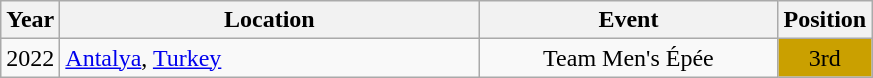<table class="wikitable" style="text-align:center;">
<tr>
<th>Year</th>
<th style="width:17em">Location</th>
<th style="width:12em">Event</th>
<th>Position</th>
</tr>
<tr>
<td>2022</td>
<td rowspan="1" align="left"> <a href='#'>Antalya</a>, <a href='#'>Turkey</a></td>
<td>Team Men's Épée</td>
<td bgcolor="caramel">3rd</td>
</tr>
</table>
